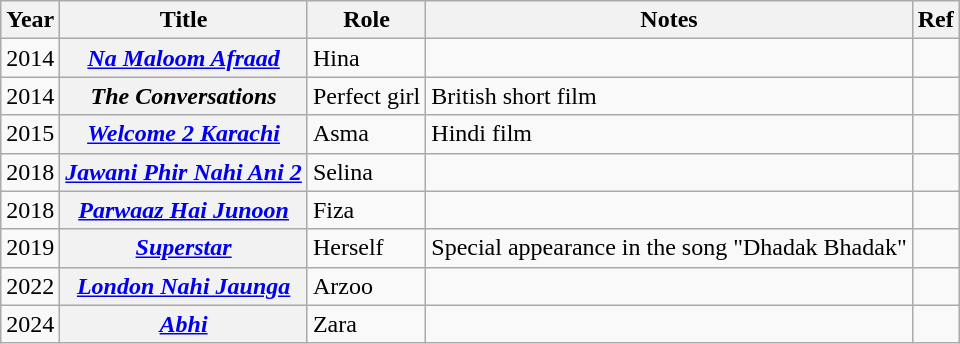<table class="wikitable sortable plainrowheaders">
<tr style="text-align:center;">
<th scope="col">Year</th>
<th scope="col">Title</th>
<th scope="col">Role</th>
<th class="unsortable" scope="col">Notes</th>
<th class="unsortable" scope="col">Ref</th>
</tr>
<tr>
<td>2014</td>
<th scope="row"><em><a href='#'>Na Maloom Afraad</a></em></th>
<td>Hina</td>
<td></td>
<td></td>
</tr>
<tr>
<td>2014</td>
<th scope="row"><em>The Conversations</em></th>
<td>Perfect girl</td>
<td>British short film</td>
<td></td>
</tr>
<tr>
<td>2015</td>
<th scope="row"><em><a href='#'>Welcome 2 Karachi</a></em></th>
<td>Asma</td>
<td>Hindi film</td>
<td></td>
</tr>
<tr>
<td>2018</td>
<th scope="row"><em><a href='#'>Jawani Phir Nahi Ani 2</a></em></th>
<td>Selina</td>
<td></td>
<td></td>
</tr>
<tr>
<td>2018</td>
<th scope="row"><em><a href='#'>Parwaaz Hai Junoon</a></em></th>
<td>Fiza</td>
<td></td>
<td></td>
</tr>
<tr>
<td>2019</td>
<th scope="row"><em><a href='#'>Superstar</a></em></th>
<td>Herself</td>
<td>Special appearance in the song "Dhadak Bhadak"</td>
<td></td>
</tr>
<tr>
<td>2022</td>
<th scope="row"><em><a href='#'>London Nahi Jaunga</a></em></th>
<td>Arzoo</td>
<td></td>
<td></td>
</tr>
<tr>
<td>2024</td>
<th scope="row"><em><a href='#'>Abhi</a></em></th>
<td>Zara</td>
<td></td>
<td></td>
</tr>
</table>
